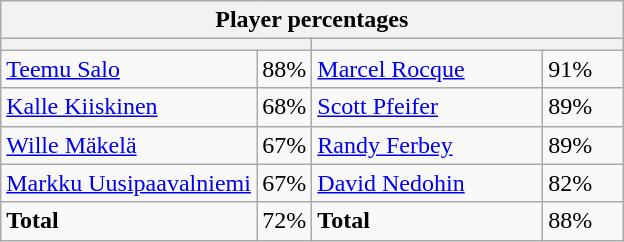<table class="wikitable">
<tr>
<th colspan=4 width=400>Player percentages</th>
</tr>
<tr>
<th colspan=2 width=200></th>
<th colspan=2 width=200></th>
</tr>
<tr>
<td><a href='#'>Teemu Salo</a></td>
<td>88%</td>
<td><a href='#'>Marcel Rocque</a></td>
<td>91%</td>
</tr>
<tr>
<td><a href='#'>Kalle Kiiskinen</a></td>
<td>68%</td>
<td><a href='#'>Scott Pfeifer</a></td>
<td>89%</td>
</tr>
<tr>
<td><a href='#'>Wille Mäkelä</a></td>
<td>67%</td>
<td><a href='#'>Randy Ferbey</a></td>
<td>89%</td>
</tr>
<tr>
<td><a href='#'>Markku Uusipaavalniemi</a></td>
<td>67%</td>
<td><a href='#'>David Nedohin</a></td>
<td>82%</td>
</tr>
<tr>
<td><strong>Total</strong></td>
<td>72%</td>
<td><strong>Total</strong></td>
<td>88%</td>
</tr>
</table>
